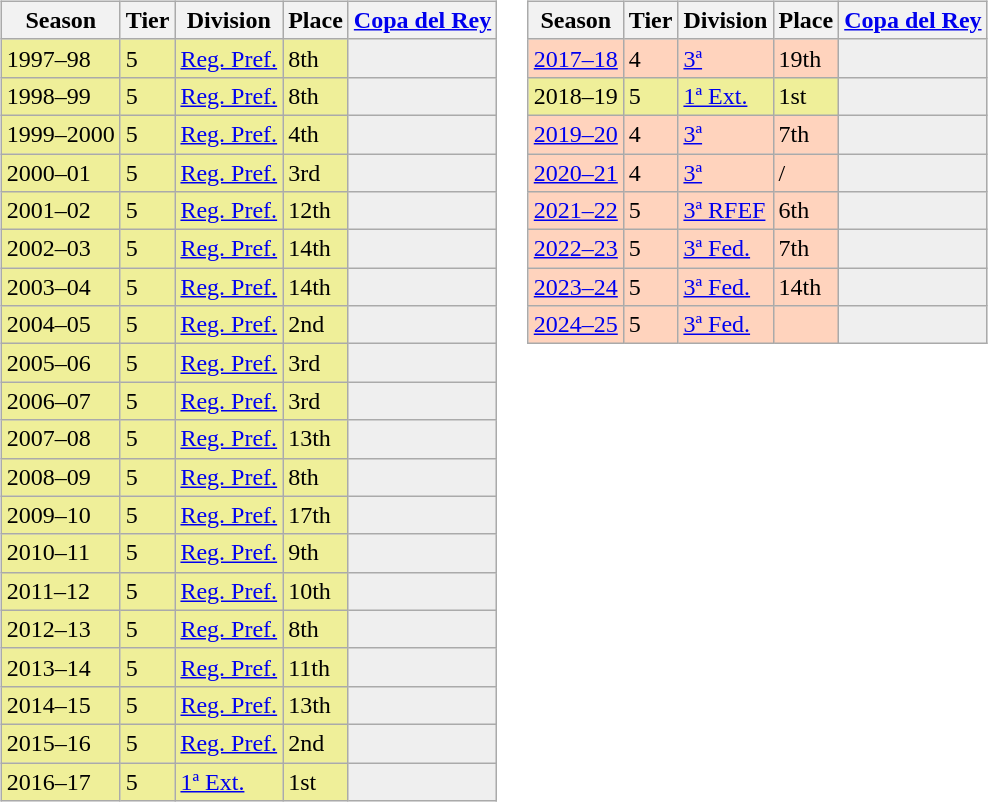<table>
<tr>
<td valign="top" width=0%><br><table class="wikitable">
<tr style="background:#f0f6fa;">
<th>Season</th>
<th>Tier</th>
<th>Division</th>
<th>Place</th>
<th><a href='#'>Copa del Rey</a></th>
</tr>
<tr>
<td style="background:#EFEF99;">1997–98</td>
<td style="background:#EFEF99;">5</td>
<td style="background:#EFEF99;"><a href='#'>Reg. Pref.</a></td>
<td style="background:#EFEF99;">8th</td>
<th style="background:#efefef;"></th>
</tr>
<tr>
<td style="background:#EFEF99;">1998–99</td>
<td style="background:#EFEF99;">5</td>
<td style="background:#EFEF99;"><a href='#'>Reg. Pref.</a></td>
<td style="background:#EFEF99;">8th</td>
<th style="background:#efefef;"></th>
</tr>
<tr>
<td style="background:#EFEF99;">1999–2000</td>
<td style="background:#EFEF99;">5</td>
<td style="background:#EFEF99;"><a href='#'>Reg. Pref.</a></td>
<td style="background:#EFEF99;">4th</td>
<th style="background:#efefef;"></th>
</tr>
<tr>
<td style="background:#EFEF99;">2000–01</td>
<td style="background:#EFEF99;">5</td>
<td style="background:#EFEF99;"><a href='#'>Reg. Pref.</a></td>
<td style="background:#EFEF99;">3rd</td>
<th style="background:#efefef;"></th>
</tr>
<tr>
<td style="background:#EFEF99;">2001–02</td>
<td style="background:#EFEF99;">5</td>
<td style="background:#EFEF99;"><a href='#'>Reg. Pref.</a></td>
<td style="background:#EFEF99;">12th</td>
<th style="background:#efefef;"></th>
</tr>
<tr>
<td style="background:#EFEF99;">2002–03</td>
<td style="background:#EFEF99;">5</td>
<td style="background:#EFEF99;"><a href='#'>Reg. Pref.</a></td>
<td style="background:#EFEF99;">14th</td>
<th style="background:#efefef;"></th>
</tr>
<tr>
<td style="background:#EFEF99;">2003–04</td>
<td style="background:#EFEF99;">5</td>
<td style="background:#EFEF99;"><a href='#'>Reg. Pref.</a></td>
<td style="background:#EFEF99;">14th</td>
<th style="background:#efefef;"></th>
</tr>
<tr>
<td style="background:#EFEF99;">2004–05</td>
<td style="background:#EFEF99;">5</td>
<td style="background:#EFEF99;"><a href='#'>Reg. Pref.</a></td>
<td style="background:#EFEF99;">2nd</td>
<th style="background:#efefef;"></th>
</tr>
<tr>
<td style="background:#EFEF99;">2005–06</td>
<td style="background:#EFEF99;">5</td>
<td style="background:#EFEF99;"><a href='#'>Reg. Pref.</a></td>
<td style="background:#EFEF99;">3rd</td>
<th style="background:#efefef;"></th>
</tr>
<tr>
<td style="background:#EFEF99;">2006–07</td>
<td style="background:#EFEF99;">5</td>
<td style="background:#EFEF99;"><a href='#'>Reg. Pref.</a></td>
<td style="background:#EFEF99;">3rd</td>
<th style="background:#efefef;"></th>
</tr>
<tr>
<td style="background:#EFEF99;">2007–08</td>
<td style="background:#EFEF99;">5</td>
<td style="background:#EFEF99;"><a href='#'>Reg. Pref.</a></td>
<td style="background:#EFEF99;">13th</td>
<th style="background:#efefef;"></th>
</tr>
<tr>
<td style="background:#EFEF99;">2008–09</td>
<td style="background:#EFEF99;">5</td>
<td style="background:#EFEF99;"><a href='#'>Reg. Pref.</a></td>
<td style="background:#EFEF99;">8th</td>
<th style="background:#efefef;"></th>
</tr>
<tr>
<td style="background:#EFEF99;">2009–10</td>
<td style="background:#EFEF99;">5</td>
<td style="background:#EFEF99;"><a href='#'>Reg. Pref.</a></td>
<td style="background:#EFEF99;">17th</td>
<th style="background:#efefef;"></th>
</tr>
<tr>
<td style="background:#EFEF99;">2010–11</td>
<td style="background:#EFEF99;">5</td>
<td style="background:#EFEF99;"><a href='#'>Reg. Pref.</a></td>
<td style="background:#EFEF99;">9th</td>
<th style="background:#efefef;"></th>
</tr>
<tr>
<td style="background:#EFEF99;">2011–12</td>
<td style="background:#EFEF99;">5</td>
<td style="background:#EFEF99;"><a href='#'>Reg. Pref.</a></td>
<td style="background:#EFEF99;">10th</td>
<th style="background:#efefef;"></th>
</tr>
<tr>
<td style="background:#EFEF99;">2012–13</td>
<td style="background:#EFEF99;">5</td>
<td style="background:#EFEF99;"><a href='#'>Reg. Pref.</a></td>
<td style="background:#EFEF99;">8th</td>
<th style="background:#efefef;"></th>
</tr>
<tr>
<td style="background:#EFEF99;">2013–14</td>
<td style="background:#EFEF99;">5</td>
<td style="background:#EFEF99;"><a href='#'>Reg. Pref.</a></td>
<td style="background:#EFEF99;">11th</td>
<th style="background:#efefef;"></th>
</tr>
<tr>
<td style="background:#EFEF99;">2014–15</td>
<td style="background:#EFEF99;">5</td>
<td style="background:#EFEF99;"><a href='#'>Reg. Pref.</a></td>
<td style="background:#EFEF99;">13th</td>
<th style="background:#efefef;"></th>
</tr>
<tr>
<td style="background:#EFEF99;">2015–16</td>
<td style="background:#EFEF99;">5</td>
<td style="background:#EFEF99;"><a href='#'>Reg. Pref.</a></td>
<td style="background:#EFEF99;">2nd</td>
<th style="background:#efefef;"></th>
</tr>
<tr>
<td style="background:#EFEF99;">2016–17</td>
<td style="background:#EFEF99;">5</td>
<td style="background:#EFEF99;"><a href='#'>1ª Ext.</a></td>
<td style="background:#EFEF99;">1st</td>
<th style="background:#efefef;"></th>
</tr>
</table>
</td>
<td valign="top" width=0%><br><table class="wikitable">
<tr style="background:#f0f6fa;">
<th>Season</th>
<th>Tier</th>
<th>Division</th>
<th>Place</th>
<th><a href='#'>Copa del Rey</a></th>
</tr>
<tr>
<td style="background:#FFD3BD;"><a href='#'>2017–18</a></td>
<td style="background:#FFD3BD;">4</td>
<td style="background:#FFD3BD;"><a href='#'>3ª</a></td>
<td style="background:#FFD3BD;">19th</td>
<th style="background:#efefef;"></th>
</tr>
<tr>
<td style="background:#EFEF99;">2018–19</td>
<td style="background:#EFEF99;">5</td>
<td style="background:#EFEF99;"><a href='#'>1ª Ext.</a></td>
<td style="background:#EFEF99;">1st</td>
<th style="background:#efefef;"></th>
</tr>
<tr>
<td style="background:#FFD3BD;"><a href='#'>2019–20</a></td>
<td style="background:#FFD3BD;">4</td>
<td style="background:#FFD3BD;"><a href='#'>3ª</a></td>
<td style="background:#FFD3BD;">7th</td>
<th style="background:#efefef;"></th>
</tr>
<tr>
<td style="background:#FFD3BD;"><a href='#'>2020–21</a></td>
<td style="background:#FFD3BD;">4</td>
<td style="background:#FFD3BD;"><a href='#'>3ª</a></td>
<td style="background:#FFD3BD;"> / </td>
<th style="background:#efefef;"></th>
</tr>
<tr>
<td style="background:#FFD3BD;"><a href='#'>2021–22</a></td>
<td style="background:#FFD3BD;">5</td>
<td style="background:#FFD3BD;"><a href='#'>3ª RFEF</a></td>
<td style="background:#FFD3BD;">6th</td>
<th style="background:#efefef;"></th>
</tr>
<tr>
<td style="background:#FFD3BD;"><a href='#'>2022–23</a></td>
<td style="background:#FFD3BD;">5</td>
<td style="background:#FFD3BD;"><a href='#'>3ª Fed.</a></td>
<td style="background:#FFD3BD;">7th</td>
<th style="background:#efefef;"></th>
</tr>
<tr>
<td style="background:#FFD3BD;"><a href='#'>2023–24</a></td>
<td style="background:#FFD3BD;">5</td>
<td style="background:#FFD3BD;"><a href='#'>3ª Fed.</a></td>
<td style="background:#FFD3BD;">14th</td>
<th style="background:#efefef;"></th>
</tr>
<tr>
<td style="background:#FFD3BD;"><a href='#'>2024–25</a></td>
<td style="background:#FFD3BD;">5</td>
<td style="background:#FFD3BD;"><a href='#'>3ª Fed.</a></td>
<td style="background:#FFD3BD;"></td>
<th style="background:#efefef;"></th>
</tr>
</table>
</td>
</tr>
</table>
